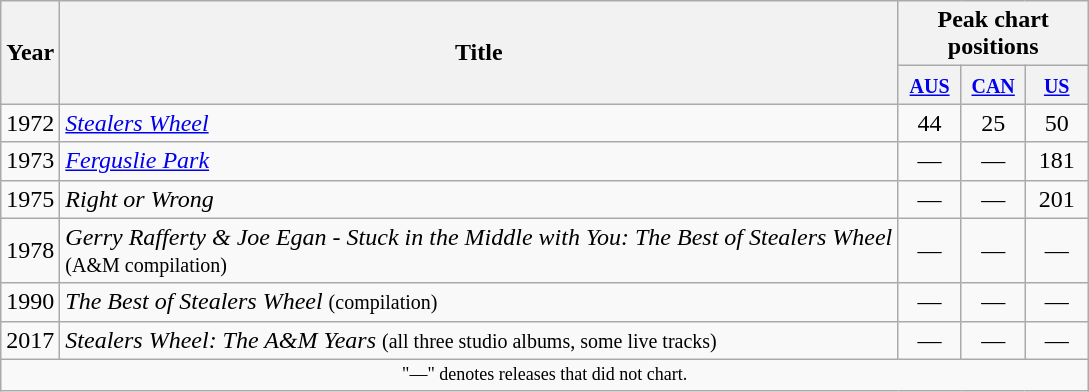<table class="wikitable">
<tr>
<th rowspan="2">Year</th>
<th rowspan="2">Title</th>
<th colspan="3">Peak chart positions</th>
</tr>
<tr>
<th style="width:35px;"><small><a href='#'>AUS</a></small><br></th>
<th style="width:35px;"><small><a href='#'>CAN</a></small><br></th>
<th style="width:35px;"><small><a href='#'>US</a></small><br></th>
</tr>
<tr>
<td>1972</td>
<td><em><a href='#'>Stealers Wheel</a></em></td>
<td align=center>44</td>
<td align=center>25</td>
<td align=center>50</td>
</tr>
<tr>
<td>1973</td>
<td><em><a href='#'>Ferguslie Park</a></em></td>
<td align=center>—</td>
<td align=center>—</td>
<td align=center>181</td>
</tr>
<tr>
<td>1975</td>
<td><em>Right or Wrong</em></td>
<td align=center>—</td>
<td align=center>—</td>
<td align=center>201</td>
</tr>
<tr>
<td>1978</td>
<td><em>Gerry Rafferty & Joe Egan - Stuck in the Middle with You: The Best of Stealers Wheel</em> <br><small>(A&M compilation)</small></td>
<td align=center>—</td>
<td align=center>—</td>
<td align=center>—</td>
</tr>
<tr>
<td>1990</td>
<td><em>The Best of Stealers Wheel</em> <small>(compilation)</small></td>
<td align=center>—</td>
<td align=center>—</td>
<td align=center>—</td>
</tr>
<tr>
<td>2017</td>
<td><em>Stealers Wheel: The A&M Years</em> <small>(all three studio albums, some live tracks)</small></td>
<td align=center>—</td>
<td align=center>—</td>
<td align=center>—</td>
</tr>
<tr>
<td colspan="7" style="text-align:center; font-size:9pt;">"—" denotes releases that did not chart.</td>
</tr>
</table>
